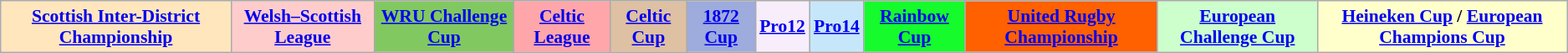<table class="wikitable" style="font-size:90%">
<tr>
<td style="text-align:center; background:#FFE6BD;"><strong><a href='#'>Scottish Inter-District Championship</a></strong></td>
<td style="text-align:center; background:#FCC;"><strong><a href='#'>Welsh–Scottish League</a></strong></td>
<td style="text-align:center; background:#82C860;"><strong><a href='#'>WRU Challenge Cup</a></strong></td>
<td style="text-align:center; background:#FFA6AA;"><strong><a href='#'>Celtic League</a></strong></td>
<td style="text-align:center; background:#DEC0A2;"><strong><a href='#'>Celtic Cup</a></strong></td>
<td style="text-align:center; background:#9DABDD;"><strong><a href='#'>1872 Cup</a></strong></td>
<td style="text-align:center; background:#F8EDFA;"><strong><a href='#'>Pro12</a></strong></td>
<td style="text-align:center; background:#C6E7FA;"><strong><a href='#'>Pro14</a></strong></td>
<td style="text-align:center; background:#16FB2B;"><strong><a href='#'>Rainbow Cup</a></strong></td>
<td style="text-align:center; background:#FF6000;"><strong><a href='#'>United Rugby Championship</a></strong></td>
<td style="text-align:center; background:#ccffcc;"><strong><a href='#'>European Challenge Cup</a></strong></td>
<td style="text-align:center; background:#ffffcc;"><strong><a href='#'>Heineken Cup</a> / <a href='#'>European Champions Cup</a></strong></td>
</tr>
</table>
